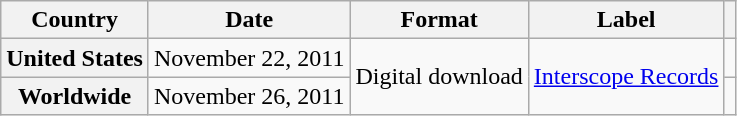<table class="wikitable plainrowheaders">
<tr>
<th scope="col">Country</th>
<th scope="col">Date</th>
<th scope="col">Format</th>
<th scope="col">Label</th>
<th scope="col"></th>
</tr>
<tr>
<th scope="row">United States</th>
<td>November 22, 2011</td>
<td rowspan="2">Digital download</td>
<td rowspan="2"><a href='#'>Interscope Records</a></td>
<td style="text-align: center;"></td>
</tr>
<tr>
<th scope="row">Worldwide</th>
<td>November 26, 2011</td>
<td style="text-align: center;"></td>
</tr>
</table>
